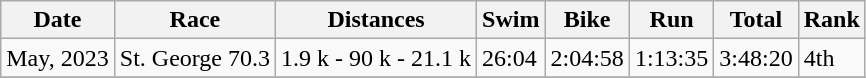<table class="wikitable">
<tr>
<th>Date</th>
<th>Race</th>
<th>Distances</th>
<th>Swim</th>
<th>Bike</th>
<th>Run</th>
<th>Total</th>
<th>Rank</th>
</tr>
<tr>
<td>May, 2023</td>
<td>St. George 70.3</td>
<td>1.9 k - 90 k - 21.1 k</td>
<td>26:04</td>
<td>2:04:58</td>
<td>1:13:35</td>
<td>3:48:20</td>
<td>4th</td>
</tr>
<tr>
</tr>
</table>
